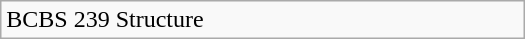<table class="wikitable floatright" | width="350">
<tr style="text-align:left;">
<td>BCBS 239 Structure<br></td>
</tr>
</table>
